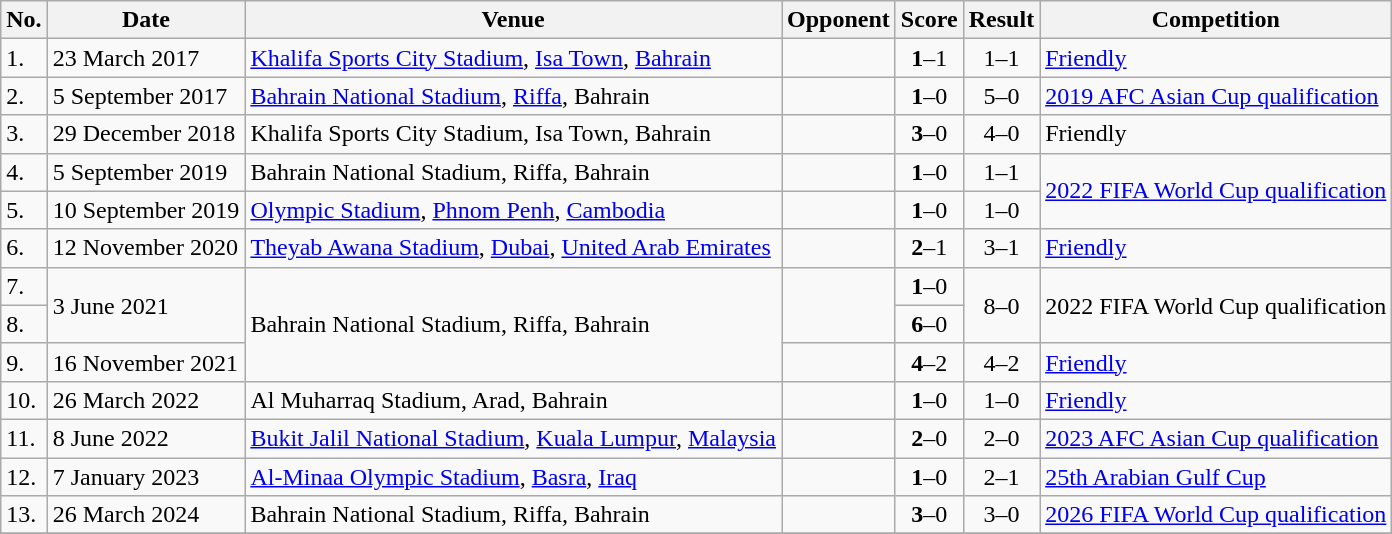<table class="wikitable" style="font-size:100%;">
<tr>
<th>No.</th>
<th>Date</th>
<th>Venue</th>
<th>Opponent</th>
<th>Score</th>
<th>Result</th>
<th>Competition</th>
</tr>
<tr>
<td>1.</td>
<td>23 March 2017</td>
<td><a href='#'>Khalifa Sports City Stadium</a>, <a href='#'>Isa Town</a>, <a href='#'>Bahrain</a></td>
<td></td>
<td align=center><strong>1</strong>–1</td>
<td align=center>1–1</td>
<td><a href='#'>Friendly</a></td>
</tr>
<tr>
<td>2.</td>
<td>5 September 2017</td>
<td><a href='#'>Bahrain National Stadium</a>, <a href='#'>Riffa</a>, Bahrain</td>
<td></td>
<td align=center><strong>1</strong>–0</td>
<td align=center>5–0</td>
<td><a href='#'>2019 AFC Asian Cup qualification</a></td>
</tr>
<tr>
<td>3.</td>
<td>29 December 2018</td>
<td>Khalifa Sports City Stadium, Isa Town, Bahrain</td>
<td></td>
<td align=center><strong>3</strong>–0</td>
<td align=center>4–0</td>
<td>Friendly</td>
</tr>
<tr>
<td>4.</td>
<td>5 September 2019</td>
<td>Bahrain National Stadium, Riffa, Bahrain</td>
<td></td>
<td align=center><strong>1</strong>–0</td>
<td align=center>1–1</td>
<td rowspan=2><a href='#'>2022 FIFA World Cup qualification</a></td>
</tr>
<tr>
<td>5.</td>
<td>10 September 2019</td>
<td><a href='#'>Olympic Stadium</a>, <a href='#'>Phnom Penh</a>, <a href='#'>Cambodia</a></td>
<td></td>
<td align=center><strong>1</strong>–0</td>
<td align=center>1–0</td>
</tr>
<tr>
<td>6.</td>
<td>12 November 2020</td>
<td><a href='#'>Theyab Awana Stadium</a>, <a href='#'>Dubai</a>, <a href='#'>United Arab Emirates</a></td>
<td></td>
<td align=center><strong>2</strong>–1</td>
<td align=center>3–1</td>
<td><a href='#'>Friendly</a></td>
</tr>
<tr>
<td>7.</td>
<td rowspan=2>3 June 2021</td>
<td rowspan=3>Bahrain National Stadium, Riffa, Bahrain</td>
<td rowspan=2></td>
<td align=center><strong>1</strong>–0</td>
<td rowspan=2 align=center>8–0</td>
<td rowspan=2>2022 FIFA World Cup qualification</td>
</tr>
<tr>
<td>8.</td>
<td align=center><strong>6</strong>–0</td>
</tr>
<tr>
<td>9.</td>
<td>16 November 2021</td>
<td></td>
<td align=center><strong>4</strong>–2</td>
<td align=center>4–2</td>
<td><a href='#'>Friendly</a></td>
</tr>
<tr>
<td>10.</td>
<td>26 March 2022</td>
<td>Al Muharraq Stadium, Arad, Bahrain</td>
<td></td>
<td align=center><strong>1</strong>–0</td>
<td align=center>1–0</td>
<td><a href='#'>Friendly</a></td>
</tr>
<tr>
<td>11.</td>
<td>8 June 2022</td>
<td><a href='#'>Bukit Jalil National Stadium</a>, <a href='#'>Kuala Lumpur</a>, <a href='#'>Malaysia</a></td>
<td></td>
<td align=center><strong>2</strong>–0</td>
<td align=center>2–0</td>
<td><a href='#'>2023 AFC Asian Cup qualification</a></td>
</tr>
<tr>
<td>12.</td>
<td>7 January 2023</td>
<td><a href='#'>Al-Minaa Olympic Stadium</a>, <a href='#'>Basra</a>, <a href='#'>Iraq</a></td>
<td></td>
<td align=center><strong>1</strong>–0</td>
<td align=center>2–1</td>
<td><a href='#'>25th Arabian Gulf Cup</a></td>
</tr>
<tr>
<td>13.</td>
<td>26 March 2024</td>
<td>Bahrain National Stadium, Riffa, Bahrain</td>
<td></td>
<td align=center><strong>3</strong>–0</td>
<td align=center>3–0</td>
<td><a href='#'>2026 FIFA World Cup qualification</a></td>
</tr>
<tr>
</tr>
</table>
